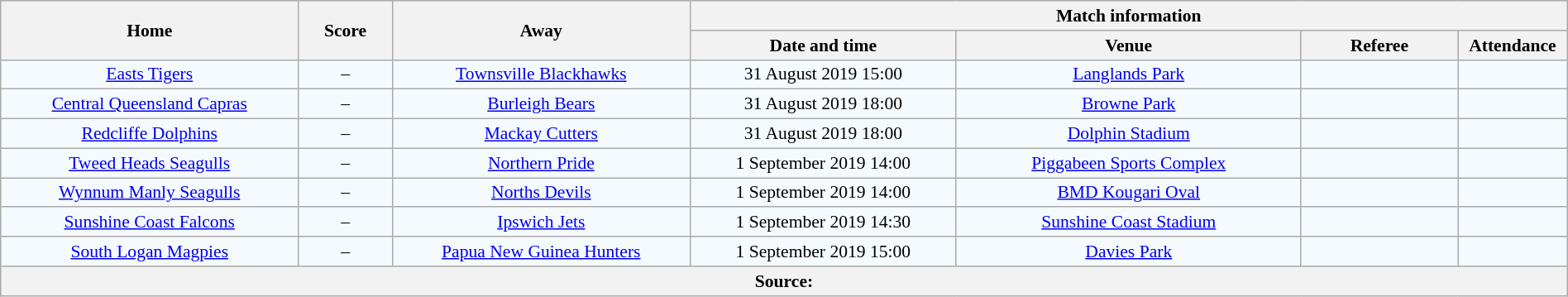<table class="wikitable" width="100%" style="border-collapse:collapse; font-size:90%; text-align:center;">
<tr>
<th rowspan="2" width="19%">Home</th>
<th rowspan="2" width="6%">Score</th>
<th rowspan="2" width="19%">Away</th>
<th colspan="4">Match information</th>
</tr>
<tr bgcolor="#CCCCCC">
<th width="17%">Date and time</th>
<th width="22%">Venue</th>
<th width="10%">Referee</th>
<th width="7%">Attendance</th>
</tr>
<tr bgcolor="#F5FAFF">
<td> <a href='#'>Easts Tigers</a></td>
<td>–</td>
<td> <a href='#'>Townsville Blackhawks</a></td>
<td>31 August 2019 15:00</td>
<td><a href='#'>Langlands Park</a></td>
<td></td>
<td></td>
</tr>
<tr bgcolor="#F5FAFF">
<td> <a href='#'>Central Queensland Capras</a></td>
<td>–</td>
<td> <a href='#'>Burleigh Bears</a></td>
<td>31 August 2019 18:00</td>
<td><a href='#'>Browne Park</a></td>
<td></td>
<td></td>
</tr>
<tr bgcolor="#F5FAFF">
<td> <a href='#'>Redcliffe Dolphins</a></td>
<td>–</td>
<td> <a href='#'>Mackay Cutters</a></td>
<td>31 August 2019 18:00</td>
<td><a href='#'>Dolphin Stadium</a></td>
<td></td>
<td></td>
</tr>
<tr bgcolor="#F5FAFF">
<td> <a href='#'>Tweed Heads Seagulls</a></td>
<td>–</td>
<td> <a href='#'>Northern Pride</a></td>
<td>1 September 2019 14:00</td>
<td><a href='#'>Piggabeen Sports Complex</a></td>
<td></td>
<td></td>
</tr>
<tr bgcolor="#F5FAFF">
<td> <a href='#'>Wynnum Manly Seagulls</a></td>
<td>–</td>
<td> <a href='#'>Norths Devils</a></td>
<td>1 September 2019 14:00</td>
<td><a href='#'>BMD Kougari Oval</a></td>
<td></td>
<td></td>
</tr>
<tr bgcolor="#F5FAFF">
<td> <a href='#'>Sunshine Coast Falcons</a></td>
<td>–</td>
<td> <a href='#'>Ipswich Jets</a></td>
<td>1 September 2019 14:30</td>
<td><a href='#'>Sunshine Coast Stadium</a></td>
<td></td>
<td></td>
</tr>
<tr bgcolor="#F5FAFF">
<td> <a href='#'>South Logan Magpies</a></td>
<td>–</td>
<td> <a href='#'>Papua New Guinea Hunters</a></td>
<td>1 September 2019 15:00</td>
<td><a href='#'>Davies Park</a></td>
<td></td>
<td></td>
</tr>
<tr bgcolor="#C1D8FF">
<th colspan="7">Source:</th>
</tr>
</table>
